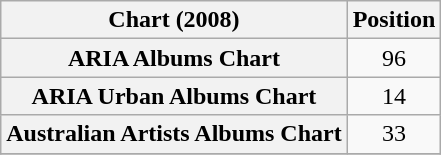<table class="wikitable sortable plainrowheaders" style="text-align:center">
<tr>
<th scope="col">Chart (2008)</th>
<th scope="col">Position</th>
</tr>
<tr>
<th scope="row">ARIA Albums Chart</th>
<td>96</td>
</tr>
<tr>
<th scope="row">ARIA Urban Albums Chart</th>
<td>14</td>
</tr>
<tr>
<th scope="row">Australian Artists Albums Chart</th>
<td>33</td>
</tr>
<tr>
</tr>
</table>
